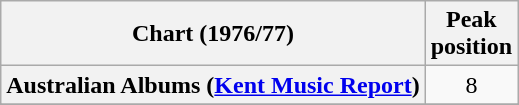<table class="wikitable sortable plainrowheaders" style="text-align:center">
<tr>
<th scope="col">Chart (1976/77)</th>
<th scope="col">Peak<br>position</th>
</tr>
<tr>
<th scope="row">Australian Albums (<a href='#'>Kent Music Report</a>)</th>
<td style="text-align:center;">8</td>
</tr>
<tr>
</tr>
<tr>
</tr>
<tr>
</tr>
</table>
